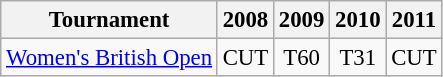<table class="wikitable" style="font-size:95%;text-align:center;">
<tr>
<th>Tournament</th>
<th>2008</th>
<th>2009</th>
<th>2010</th>
<th>2011</th>
</tr>
<tr>
<td align=left><a href='#'>Women's British Open</a></td>
<td>CUT</td>
<td>T60</td>
<td>T31</td>
<td>CUT</td>
</tr>
</table>
